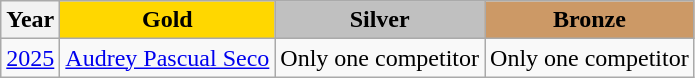<table class="wikitable">
<tr>
<th>Year</th>
<td align=center bgcolor=gold><strong>Gold</strong></td>
<td align=center bgcolor=silver><strong>Silver</strong></td>
<td align=center bgcolor=cc9966><strong>Bronze</strong></td>
</tr>
<tr>
<td><a href='#'>2025</a></td>
<td> <a href='#'>Audrey Pascual Seco</a></td>
<td>Only one competitor</td>
<td>Only one competitor</td>
</tr>
</table>
